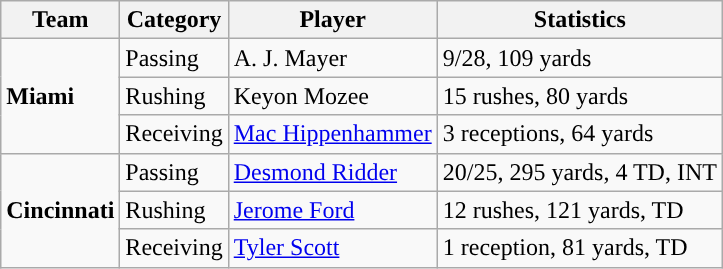<table class="wikitable" style="float: left;">
<tr>
<th>Team</th>
<th>Category</th>
<th>Player</th>
<th>Statistics</th>
</tr>
<tr>
<td rowspan=3><strong>Miami</strong></td>
<td>Passing</td>
<td>A. J. Mayer</td>
<td>9/28, 109 yards</td>
</tr>
<tr>
<td>Rushing</td>
<td>Keyon Mozee</td>
<td>15 rushes, 80 yards</td>
</tr>
<tr>
<td>Receiving</td>
<td><a href='#'>Mac Hippenhammer</a></td>
<td>3 receptions, 64 yards</td>
</tr>
<tr>
<td rowspan=3><strong>Cincinnati</strong></td>
<td>Passing</td>
<td><a href='#'>Desmond Ridder</a></td>
<td>20/25, 295 yards, 4 TD, INT</td>
</tr>
<tr>
<td>Rushing</td>
<td><a href='#'>Jerome Ford</a></td>
<td>12 rushes, 121 yards, TD</td>
</tr>
<tr>
<td>Receiving</td>
<td><a href='#'>Tyler Scott</a></td>
<td>1 reception, 81 yards, TD</td>
</tr>
</table>
